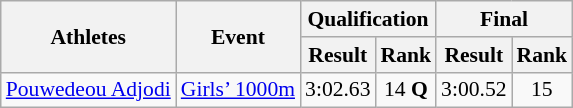<table class="wikitable" border="1" style="font-size:90%">
<tr>
<th rowspan=2>Athletes</th>
<th rowspan=2>Event</th>
<th colspan=2>Qualification</th>
<th colspan=2>Final</th>
</tr>
<tr>
<th>Result</th>
<th>Rank</th>
<th>Result</th>
<th>Rank</th>
</tr>
<tr>
<td><a href='#'>Pouwedeou Adjodi</a></td>
<td><a href='#'>Girls’ 1000m</a></td>
<td align=center>3:02.63</td>
<td align=center>14 <strong>Q</strong></td>
<td align=center>3:00.52</td>
<td align=center>15</td>
</tr>
</table>
